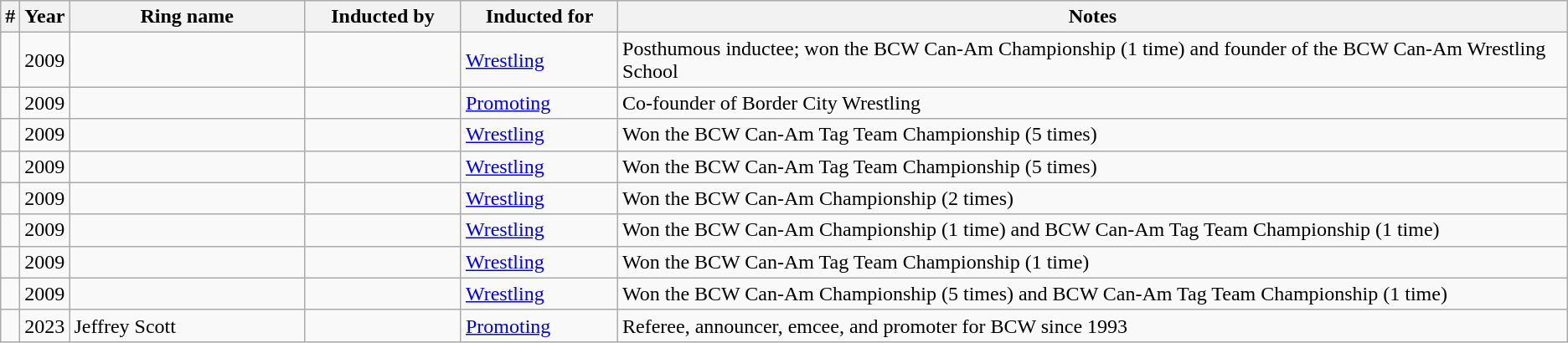<table class="wikitable sortable" style="font-size: 100%">
<tr>
<th width="1%">#</th>
<th width="1%"><strong>Year</strong></th>
<th width="15%"><strong>Ring name</strong><br></th>
<th width="10%"><strong>Inducted by</strong></th>
<th width="10%"><strong>Inducted for</strong></th>
<th class="unsortable"><strong>Notes</strong></th>
</tr>
<tr>
<td align="center"></td>
<td align="center">2009</td>
<td><br></td>
<td></td>
<td><a href='#'>Wrestling</a></td>
<td>Posthumous inductee; won the BCW Can-Am Championship (1 time) and founder of the BCW Can-Am Wrestling School</td>
</tr>
<tr>
<td align="center"></td>
<td align="center">2009</td>
<td></td>
<td></td>
<td><a href='#'>Promoting</a></td>
<td>Co-founder of Border City Wrestling</td>
</tr>
<tr>
<td align="center"></td>
<td align="center">2009</td>
<td></td>
<td></td>
<td><a href='#'>Wrestling</a></td>
<td>Won the BCW Can-Am Tag Team Championship (5 times)</td>
</tr>
<tr>
<td align="center"></td>
<td align="center">2009</td>
<td></td>
<td></td>
<td><a href='#'>Wrestling</a></td>
<td>Won the BCW Can-Am Tag Team Championship (5 times)</td>
</tr>
<tr>
<td align="center"></td>
<td align="center">2009</td>
<td></td>
<td></td>
<td><a href='#'>Wrestling</a></td>
<td>Won the BCW Can-Am Championship (2 times)</td>
</tr>
<tr>
<td align="center"></td>
<td align="center">2009</td>
<td><br></td>
<td></td>
<td><a href='#'>Wrestling</a></td>
<td>Won the BCW Can-Am Championship (1 time) and BCW Can-Am Tag Team Championship (1 time)</td>
</tr>
<tr>
<td align="center"></td>
<td align="center">2009</td>
<td><br></td>
<td></td>
<td><a href='#'>Wrestling</a></td>
<td>Won the BCW Can-Am Tag Team Championship (1 time)</td>
</tr>
<tr>
<td align="center"></td>
<td align="center">2009</td>
<td></td>
<td></td>
<td><a href='#'>Wrestling</a></td>
<td>Won the BCW Can-Am Championship (5 times) and BCW Can-Am Tag Team Championship (1 time)</td>
</tr>
<tr>
<td align="center"></td>
<td align="center">2023</td>
<td>Jeffrey Scott</td>
<td></td>
<td><a href='#'>Promoting</a></td>
<td>Referee, announcer, emcee, and promoter for BCW since 1993 </td>
</tr>
</table>
